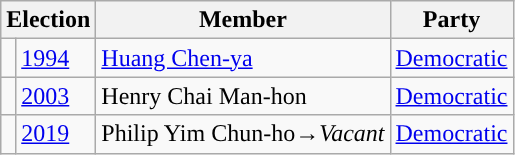<table class="wikitable">
<tr>
<th colspan="2">Election</th>
<th>Member</th>
<th>Party</th>
</tr>
<tr>
<td style="background-color: "></td>
<td><a href='#'>1994</a></td>
<td><a href='#'>Huang Chen-ya</a></td>
<td><a href='#'>Democratic</a></td>
</tr>
<tr>
<td style="background-color: "></td>
<td><a href='#'>2003</a></td>
<td>Henry Chai Man-hon</td>
<td><a href='#'>Democratic</a></td>
</tr>
<tr>
<td style="background-color: "></td>
<td><a href='#'>2019</a></td>
<td>Philip Yim Chun-ho→<em>Vacant</em></td>
<td><a href='#'>Democratic</a></td>
</tr>
</table>
